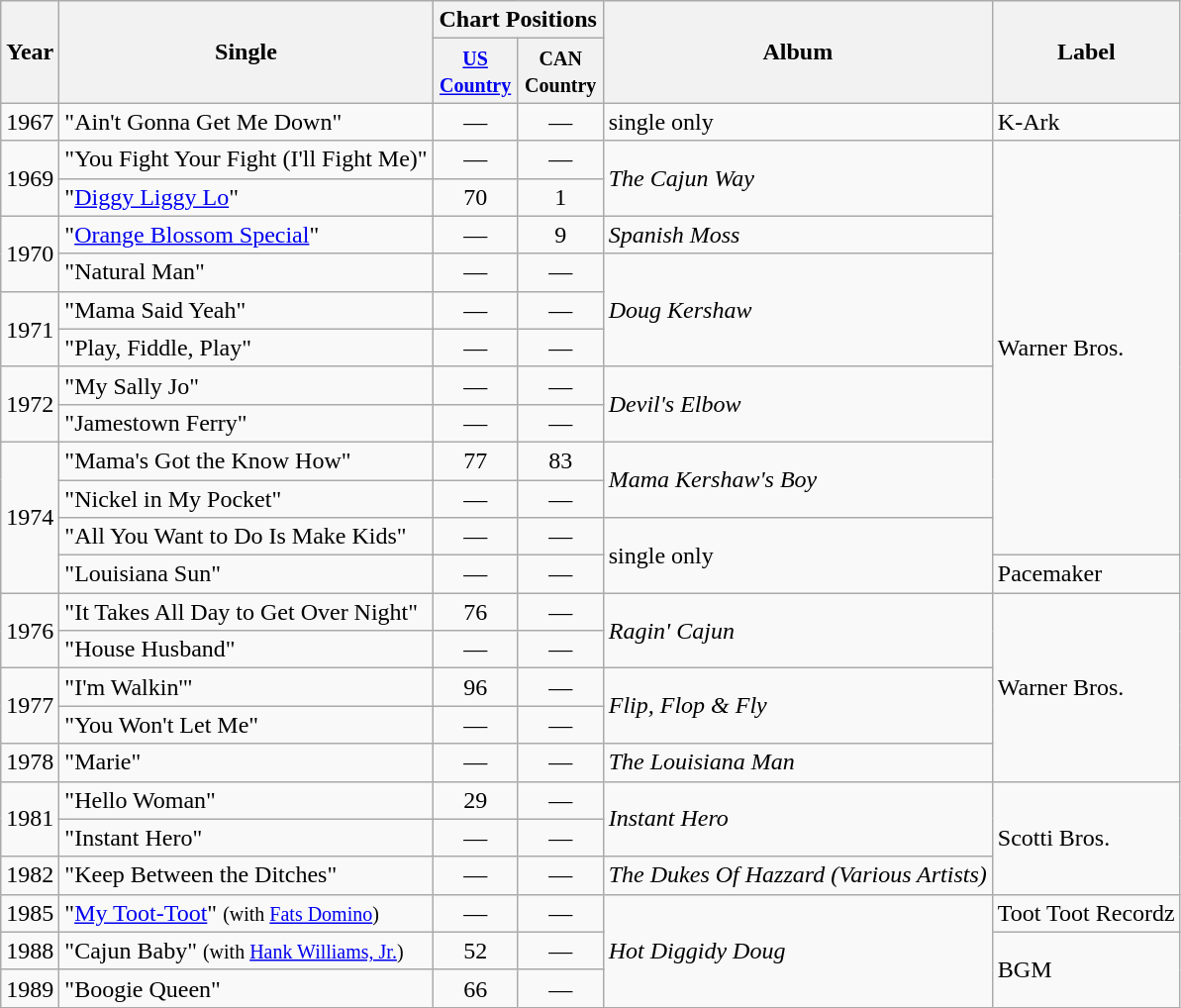<table class="wikitable">
<tr>
<th rowspan=2>Year</th>
<th rowspan=2>Single</th>
<th colspan=2>Chart Positions</th>
<th rowspan=2>Album</th>
<th rowspan=2>Label</th>
</tr>
<tr>
<th style="width:50px;"><small><a href='#'>US Country</a></small></th>
<th style="width:50px;"><small>CAN Country</small></th>
</tr>
<tr>
<td>1967</td>
<td>"Ain't Gonna Get Me Down"</td>
<td style="text-align:center;">—</td>
<td style="text-align:center;">—</td>
<td>single only</td>
<td>K-Ark</td>
</tr>
<tr>
<td rowspan=2>1969</td>
<td>"You Fight Your Fight (I'll Fight Me)"</td>
<td style="text-align:center;">—</td>
<td style="text-align:center;">—</td>
<td rowspan=2><em>The Cajun Way</em></td>
<td rowspan=11>Warner Bros.</td>
</tr>
<tr>
<td>"<a href='#'>Diggy Liggy Lo</a>"</td>
<td style="text-align:center;">70</td>
<td style="text-align:center;">1</td>
</tr>
<tr>
<td rowspan=2>1970</td>
<td>"<a href='#'>Orange Blossom Special</a>"</td>
<td style="text-align:center;">—</td>
<td style="text-align:center;">9</td>
<td><em>Spanish Moss</em></td>
</tr>
<tr>
<td>"Natural Man"</td>
<td style="text-align:center;">—</td>
<td style="text-align:center;">—</td>
<td rowspan=3><em>Doug Kershaw</em></td>
</tr>
<tr>
<td rowspan=2>1971</td>
<td>"Mama Said Yeah"</td>
<td style="text-align:center;">—</td>
<td style="text-align:center;">—</td>
</tr>
<tr>
<td>"Play, Fiddle, Play"</td>
<td style="text-align:center;">—</td>
<td style="text-align:center;">—</td>
</tr>
<tr>
<td rowspan=2>1972</td>
<td>"My Sally Jo"</td>
<td style="text-align:center;">—</td>
<td style="text-align:center;">—</td>
<td rowspan=2><em>Devil's Elbow</em></td>
</tr>
<tr>
<td>"Jamestown Ferry"</td>
<td style="text-align:center;">—</td>
<td style="text-align:center;">—</td>
</tr>
<tr>
<td rowspan=4>1974</td>
<td>"Mama's Got the Know How"</td>
<td style="text-align:center;">77</td>
<td style="text-align:center;">83</td>
<td rowspan=2><em>Mama Kershaw's Boy</em></td>
</tr>
<tr>
<td>"Nickel in My Pocket"</td>
<td style="text-align:center;">—</td>
<td style="text-align:center;">—</td>
</tr>
<tr>
<td>"All You Want to Do Is Make Kids"</td>
<td style="text-align:center;">—</td>
<td style="text-align:center;">—</td>
<td rowspan=2>single only</td>
</tr>
<tr>
<td>"Louisiana Sun"</td>
<td style="text-align:center;">—</td>
<td style="text-align:center;">—</td>
<td>Pacemaker</td>
</tr>
<tr>
<td rowspan=2>1976</td>
<td>"It Takes All Day to Get Over Night"</td>
<td style="text-align:center;">76</td>
<td style="text-align:center;">—</td>
<td rowspan=2><em>Ragin' Cajun</em></td>
<td rowspan=5>Warner Bros.</td>
</tr>
<tr>
<td>"House Husband"</td>
<td style="text-align:center;">—</td>
<td style="text-align:center;">—</td>
</tr>
<tr>
<td rowspan=2>1977</td>
<td>"I'm Walkin'"</td>
<td style="text-align:center;">96</td>
<td style="text-align:center;">—</td>
<td rowspan=2><em>Flip, Flop & Fly</em></td>
</tr>
<tr>
<td>"You Won't Let Me"</td>
<td style="text-align:center;">—</td>
<td style="text-align:center;">—</td>
</tr>
<tr>
<td>1978</td>
<td>"Marie"</td>
<td style="text-align:center;">—</td>
<td style="text-align:center;">—</td>
<td><em>The Louisiana Man</em></td>
</tr>
<tr>
<td rowspan=2>1981</td>
<td>"Hello Woman"</td>
<td style="text-align:center;">29</td>
<td style="text-align:center;">—</td>
<td rowspan=2><em>Instant Hero</em></td>
<td rowspan=3>Scotti Bros.</td>
</tr>
<tr>
<td>"Instant Hero"</td>
<td style="text-align:center;">—</td>
<td style="text-align:center;">—</td>
</tr>
<tr>
<td>1982</td>
<td>"Keep Between the Ditches"</td>
<td style="text-align:center;">—</td>
<td style="text-align:center;">—</td>
<td><em>The Dukes Of Hazzard (Various Artists)</em></td>
</tr>
<tr>
<td>1985</td>
<td>"<a href='#'>My Toot-Toot</a>" <small>(with <a href='#'>Fats Domino</a>)</small></td>
<td style="text-align:center;">—</td>
<td style="text-align:center;">—</td>
<td rowspan=3><em>Hot Diggidy Doug</em></td>
<td>Toot Toot Recordz</td>
</tr>
<tr>
<td>1988</td>
<td>"Cajun Baby" <small>(with <a href='#'>Hank Williams, Jr.</a>)</small></td>
<td style="text-align:center;">52</td>
<td style="text-align:center;">—</td>
<td rowspan=2>BGM</td>
</tr>
<tr>
<td>1989</td>
<td>"Boogie Queen"</td>
<td style="text-align:center;">66</td>
<td style="text-align:center;">—</td>
</tr>
</table>
